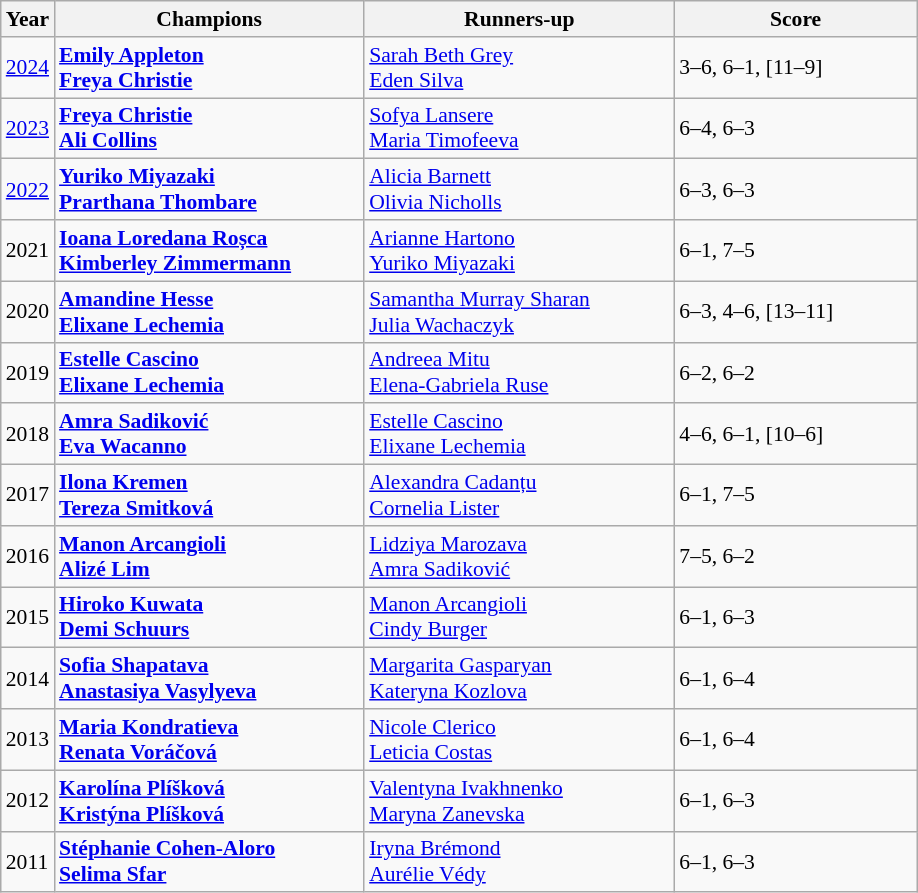<table class="wikitable" style="font-size:90%">
<tr>
<th>Year</th>
<th width="200">Champions</th>
<th width="200">Runners-up</th>
<th width="155">Score</th>
</tr>
<tr>
<td><a href='#'>2024</a></td>
<td><strong> <a href='#'>Emily Appleton</a><br>  <a href='#'>Freya Christie</a></strong></td>
<td> <a href='#'>Sarah Beth Grey</a> <br>  <a href='#'>Eden Silva</a></td>
<td>3–6, 6–1, [11–9]</td>
</tr>
<tr>
<td><a href='#'>2023</a></td>
<td><strong> <a href='#'>Freya Christie</a><br>  <a href='#'>Ali Collins</a></strong></td>
<td> <a href='#'>Sofya Lansere</a> <br>  <a href='#'>Maria Timofeeva</a></td>
<td>6–4, 6–3</td>
</tr>
<tr>
<td><a href='#'>2022</a></td>
<td> <strong><a href='#'>Yuriko Miyazaki</a></strong> <br>  <strong><a href='#'>Prarthana Thombare</a></strong></td>
<td> <a href='#'>Alicia Barnett</a> <br>  <a href='#'>Olivia Nicholls</a></td>
<td>6–3, 6–3</td>
</tr>
<tr>
<td>2021</td>
<td> <strong><a href='#'>Ioana Loredana Roșca</a></strong> <br>  <strong><a href='#'>Kimberley Zimmermann</a></strong></td>
<td> <a href='#'>Arianne Hartono</a> <br>  <a href='#'>Yuriko Miyazaki</a></td>
<td>6–1, 7–5</td>
</tr>
<tr>
<td>2020</td>
<td> <strong><a href='#'>Amandine Hesse</a></strong> <br>  <strong><a href='#'>Elixane Lechemia</a></strong></td>
<td> <a href='#'>Samantha Murray Sharan</a> <br>  <a href='#'>Julia Wachaczyk</a></td>
<td>6–3, 4–6, [13–11]</td>
</tr>
<tr>
<td>2019</td>
<td> <strong><a href='#'>Estelle Cascino</a></strong> <br>  <strong><a href='#'>Elixane Lechemia</a></strong></td>
<td> <a href='#'>Andreea Mitu</a> <br>  <a href='#'>Elena-Gabriela Ruse</a></td>
<td>6–2, 6–2</td>
</tr>
<tr>
<td>2018</td>
<td> <strong><a href='#'>Amra Sadiković</a></strong> <br>  <strong><a href='#'>Eva Wacanno</a></strong></td>
<td> <a href='#'>Estelle Cascino</a> <br>  <a href='#'>Elixane Lechemia</a></td>
<td>4–6, 6–1, [10–6]</td>
</tr>
<tr>
<td>2017</td>
<td> <strong><a href='#'>Ilona Kremen</a></strong> <br>  <strong><a href='#'>Tereza Smitková</a></strong></td>
<td> <a href='#'>Alexandra Cadanțu</a> <br>  <a href='#'>Cornelia Lister</a></td>
<td>6–1, 7–5</td>
</tr>
<tr>
<td>2016</td>
<td> <strong><a href='#'>Manon Arcangioli</a></strong> <br>  <strong><a href='#'>Alizé Lim</a></strong></td>
<td> <a href='#'>Lidziya Marozava</a> <br>  <a href='#'>Amra Sadiković</a></td>
<td>7–5, 6–2</td>
</tr>
<tr>
<td>2015</td>
<td> <strong><a href='#'>Hiroko Kuwata</a></strong> <br>  <strong><a href='#'>Demi Schuurs</a></strong></td>
<td> <a href='#'>Manon Arcangioli</a> <br>  <a href='#'>Cindy Burger</a></td>
<td>6–1, 6–3</td>
</tr>
<tr>
<td>2014</td>
<td> <strong><a href='#'>Sofia Shapatava</a></strong> <br>  <strong><a href='#'>Anastasiya Vasylyeva</a></strong></td>
<td> <a href='#'>Margarita Gasparyan</a> <br>  <a href='#'>Kateryna Kozlova</a></td>
<td>6–1, 6–4</td>
</tr>
<tr>
<td>2013</td>
<td> <strong><a href='#'>Maria Kondratieva</a></strong> <br>  <strong><a href='#'>Renata Voráčová</a></strong></td>
<td> <a href='#'>Nicole Clerico</a> <br>  <a href='#'>Leticia Costas</a></td>
<td>6–1, 6–4</td>
</tr>
<tr>
<td>2012</td>
<td> <strong><a href='#'>Karolína Plíšková</a></strong> <br>  <strong><a href='#'>Kristýna Plíšková</a></strong></td>
<td> <a href='#'>Valentyna Ivakhnenko</a> <br>  <a href='#'>Maryna Zanevska</a></td>
<td>6–1, 6–3</td>
</tr>
<tr>
<td>2011</td>
<td> <strong><a href='#'>Stéphanie Cohen-Aloro</a></strong> <br>  <strong><a href='#'>Selima Sfar</a></strong></td>
<td> <a href='#'>Iryna Brémond</a> <br>  <a href='#'>Aurélie Védy</a></td>
<td>6–1, 6–3</td>
</tr>
</table>
